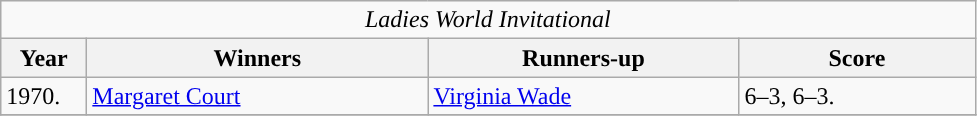<table class="wikitable">
<tr>
<td colspan=4 align=center><em>Ladies World Invitational</em></td>
</tr>
<tr>
<th style="width:50px">Year</th>
<th style="width:220px">Winners</th>
<th style="width:200px">Runners-up</th>
<th style="width:150px" class="unsortable">Score</th>
</tr>
<tr>
<td>1970.</td>
<td> <a href='#'>Margaret Court</a></td>
<td> <a href='#'>Virginia Wade</a></td>
<td>6–3, 6–3.</td>
</tr>
<tr>
</tr>
</table>
